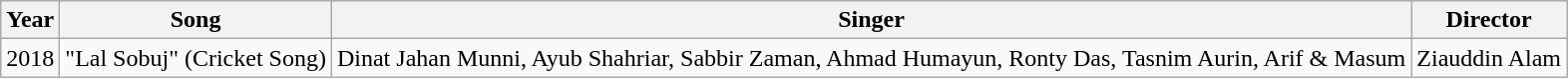<table class="wikitable">
<tr>
<th>Year</th>
<th>Song</th>
<th>Singer</th>
<th>Director</th>
</tr>
<tr>
<td>2018</td>
<td>"Lal Sobuj" (Cricket Song)</td>
<td>Dinat Jahan Munni, Ayub Shahriar, Sabbir Zaman, Ahmad Humayun, Ronty Das, Tasnim Aurin, Arif & Masum</td>
<td>Ziauddin Alam</td>
</tr>
</table>
